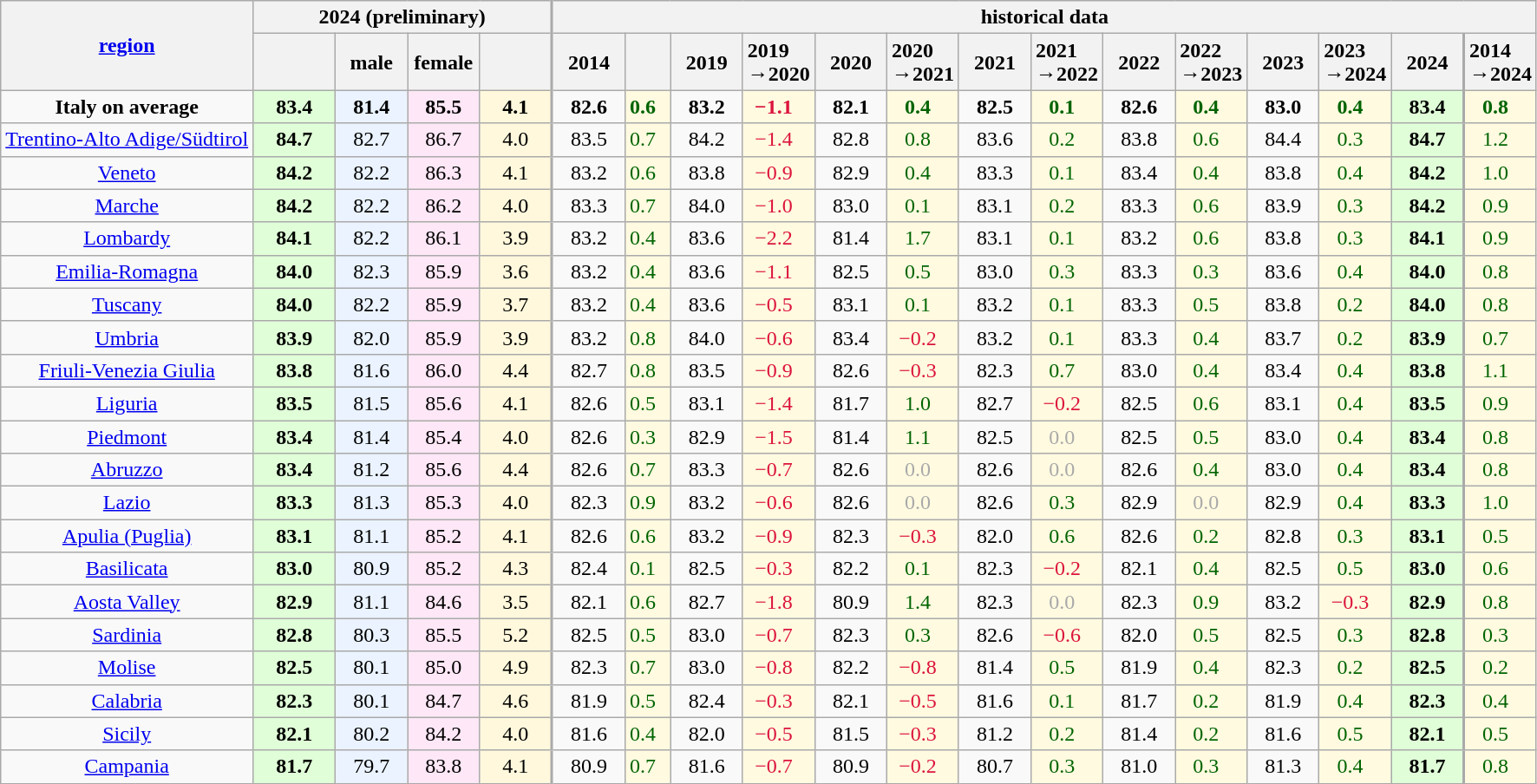<table class="wikitable sortable mw-datatable static-row-numbers sort-under col1left col7right col9right col11right col13right col15right col17right" style="text-align:center;">
<tr>
<th rowspan=2 style="vertical-align:middle;"><a href='#'>region</a></th>
<th colspan=4>2024 (preliminary)</th>
<th colspan=14 style="border-left-width:2px;">historical data</th>
</tr>
<tr>
<th style="vertical-align:middle;width:3.5em;"></th>
<th style="vertical-align:middle;width:3em;">male</th>
<th style="vertical-align:middle;width:3em;">female</th>
<th style="width:3em;"></th>
<th style="border-left-width:2px;width:3em;vertical-align:middle;">2014</th>
<th style="text-align:left;"></th>
<th style="vertical-align:middle;width:3em;">2019</th>
<th style="text-align:left;">2019<br>→2020</th>
<th style="vertical-align:middle;width:3em;">2020</th>
<th style="text-align:left;">2020<br>→2021</th>
<th style="vertical-align:middle;width:3em;">2021</th>
<th style="text-align:left;">2021<br>→2022</th>
<th style="vertical-align:middle;width:3em;">2022</th>
<th style="text-align:left;">2022<br>→2023</th>
<th style="vertical-align:middle;width:3em;">2023</th>
<th style="text-align:left;">2023<br>→2024</th>
<th style="vertical-align:middle;width:3em;">2024</th>
<th style="text-align:left;border-left-width:2px;">2014<br>→2024</th>
</tr>
<tr class=static-row-header>
<td><strong>Italy on average</strong></td>
<td style="background:#e0ffd8;"><strong>83.4</strong></td>
<td style="background:#eaf3ff;"><strong>81.4</strong></td>
<td style="background:#fee7f6;"><strong>85.5</strong></td>
<td style="background:#fff8dc;"><strong>4.1</strong></td>
<td style="border-left-width:2px;"><strong>82.6</strong></td>
<td style="background:#fffae0;padding-right:1.5ex;color:darkgreen;"><strong>0.6</strong></td>
<td><strong>83.2</strong></td>
<td style="background:#fffae0;padding-right:1.5ex;color:crimson;"><strong>−1.1</strong></td>
<td><strong>82.1</strong></td>
<td style="background:#fffae0;padding-right:1.5ex;color:darkgreen;"><strong>0.4</strong></td>
<td><strong>82.5</strong></td>
<td style="background:#fffae0;padding-right:1.5ex;color:darkgreen;"><strong>0.1</strong></td>
<td><strong>82.6</strong></td>
<td style="background:#fffae0;padding-right:1.5ex;color:darkgreen;"><strong>0.4</strong></td>
<td><strong>83.0</strong></td>
<td style="background:#fffae0;padding-right:1.5ex;color:darkgreen;"><strong>0.4</strong></td>
<td style="background:#e0ffd8;"><strong>83.4</strong></td>
<td style="background:#fffae0;padding-right:1.5ex;color:darkgreen;border-left-width:2px;"><strong>0.8</strong></td>
</tr>
<tr>
<td><a href='#'>Trentino-Alto Adige/Südtirol</a></td>
<td style="background:#e0ffd8;"><strong>84.7</strong></td>
<td style="background:#eaf3ff;">82.7</td>
<td style="background:#fee7f6;">86.7</td>
<td style="background:#fff8dc;">4.0</td>
<td style="border-left-width:2px;">83.5</td>
<td style="background:#fffae0;padding-right:1.5ex;color:darkgreen;">0.7</td>
<td>84.2</td>
<td style="background:#fffae0;padding-right:1.5ex;color:crimson;">−1.4</td>
<td>82.8</td>
<td style="background:#fffae0;padding-right:1.5ex;color:darkgreen;">0.8</td>
<td>83.6</td>
<td style="background:#fffae0;padding-right:1.5ex;color:darkgreen;">0.2</td>
<td>83.8</td>
<td style="background:#fffae0;padding-right:1.5ex;color:darkgreen;">0.6</td>
<td>84.4</td>
<td style="background:#fffae0;padding-right:1.5ex;color:darkgreen;">0.3</td>
<td style="background:#e0ffd8;"><strong>84.7</strong></td>
<td style="background:#fffae0;padding-right:1.5ex;color:darkgreen;border-left-width:2px;">1.2</td>
</tr>
<tr>
<td><a href='#'>Veneto</a></td>
<td style="background:#e0ffd8;"><strong>84.2</strong></td>
<td style="background:#eaf3ff;">82.2</td>
<td style="background:#fee7f6;">86.3</td>
<td style="background:#fff8dc;">4.1</td>
<td style="border-left-width:2px;">83.2</td>
<td style="background:#fffae0;padding-right:1.5ex;color:darkgreen;">0.6</td>
<td>83.8</td>
<td style="background:#fffae0;padding-right:1.5ex;color:crimson;">−0.9</td>
<td>82.9</td>
<td style="background:#fffae0;padding-right:1.5ex;color:darkgreen;">0.4</td>
<td>83.3</td>
<td style="background:#fffae0;padding-right:1.5ex;color:darkgreen;">0.1</td>
<td>83.4</td>
<td style="background:#fffae0;padding-right:1.5ex;color:darkgreen;">0.4</td>
<td>83.8</td>
<td style="background:#fffae0;padding-right:1.5ex;color:darkgreen;">0.4</td>
<td style="background:#e0ffd8;"><strong>84.2</strong></td>
<td style="background:#fffae0;padding-right:1.5ex;color:darkgreen;border-left-width:2px;">1.0</td>
</tr>
<tr>
<td><a href='#'>Marche</a></td>
<td style="background:#e0ffd8;"><strong>84.2</strong></td>
<td style="background:#eaf3ff;">82.2</td>
<td style="background:#fee7f6;">86.2</td>
<td style="background:#fff8dc;">4.0</td>
<td style="border-left-width:2px;">83.3</td>
<td style="background:#fffae0;padding-right:1.5ex;color:darkgreen;">0.7</td>
<td>84.0</td>
<td style="background:#fffae0;padding-right:1.5ex;color:crimson;">−1.0</td>
<td>83.0</td>
<td style="background:#fffae0;padding-right:1.5ex;color:darkgreen;">0.1</td>
<td>83.1</td>
<td style="background:#fffae0;padding-right:1.5ex;color:darkgreen;">0.2</td>
<td>83.3</td>
<td style="background:#fffae0;padding-right:1.5ex;color:darkgreen;">0.6</td>
<td>83.9</td>
<td style="background:#fffae0;padding-right:1.5ex;color:darkgreen;">0.3</td>
<td style="background:#e0ffd8;"><strong>84.2</strong></td>
<td style="background:#fffae0;padding-right:1.5ex;color:darkgreen;border-left-width:2px;">0.9</td>
</tr>
<tr>
<td><a href='#'>Lombardy</a></td>
<td style="background:#e0ffd8;"><strong>84.1</strong></td>
<td style="background:#eaf3ff;">82.2</td>
<td style="background:#fee7f6;">86.1</td>
<td style="background:#fff8dc;">3.9</td>
<td style="border-left-width:2px;">83.2</td>
<td style="background:#fffae0;padding-right:1.5ex;color:darkgreen;">0.4</td>
<td>83.6</td>
<td style="background:#fffae0;padding-right:1.5ex;color:crimson;">−2.2</td>
<td>81.4</td>
<td style="background:#fffae0;padding-right:1.5ex;color:darkgreen;">1.7</td>
<td>83.1</td>
<td style="background:#fffae0;padding-right:1.5ex;color:darkgreen;">0.1</td>
<td>83.2</td>
<td style="background:#fffae0;padding-right:1.5ex;color:darkgreen;">0.6</td>
<td>83.8</td>
<td style="background:#fffae0;padding-right:1.5ex;color:darkgreen;">0.3</td>
<td style="background:#e0ffd8;"><strong>84.1</strong></td>
<td style="background:#fffae0;padding-right:1.5ex;color:darkgreen;border-left-width:2px;">0.9</td>
</tr>
<tr>
<td><a href='#'>Emilia-Romagna</a></td>
<td style="background:#e0ffd8;"><strong>84.0</strong></td>
<td style="background:#eaf3ff;">82.3</td>
<td style="background:#fee7f6;">85.9</td>
<td style="background:#fff8dc;">3.6</td>
<td style="border-left-width:2px;">83.2</td>
<td style="background:#fffae0;padding-right:1.5ex;color:darkgreen;">0.4</td>
<td>83.6</td>
<td style="background:#fffae0;padding-right:1.5ex;color:crimson;">−1.1</td>
<td>82.5</td>
<td style="background:#fffae0;padding-right:1.5ex;color:darkgreen;">0.5</td>
<td>83.0</td>
<td style="background:#fffae0;padding-right:1.5ex;color:darkgreen;">0.3</td>
<td>83.3</td>
<td style="background:#fffae0;padding-right:1.5ex;color:darkgreen;">0.3</td>
<td>83.6</td>
<td style="background:#fffae0;padding-right:1.5ex;color:darkgreen;">0.4</td>
<td style="background:#e0ffd8;"><strong>84.0</strong></td>
<td style="background:#fffae0;padding-right:1.5ex;color:darkgreen;border-left-width:2px;">0.8</td>
</tr>
<tr>
<td><a href='#'>Tuscany</a></td>
<td style="background:#e0ffd8;"><strong>84.0</strong></td>
<td style="background:#eaf3ff;">82.2</td>
<td style="background:#fee7f6;">85.9</td>
<td style="background:#fff8dc;">3.7</td>
<td style="border-left-width:2px;">83.2</td>
<td style="background:#fffae0;padding-right:1.5ex;color:darkgreen;">0.4</td>
<td>83.6</td>
<td style="background:#fffae0;padding-right:1.5ex;color:crimson;">−0.5</td>
<td>83.1</td>
<td style="background:#fffae0;padding-right:1.5ex;color:darkgreen;">0.1</td>
<td>83.2</td>
<td style="background:#fffae0;padding-right:1.5ex;color:darkgreen;">0.1</td>
<td>83.3</td>
<td style="background:#fffae0;padding-right:1.5ex;color:darkgreen;">0.5</td>
<td>83.8</td>
<td style="background:#fffae0;padding-right:1.5ex;color:darkgreen;">0.2</td>
<td style="background:#e0ffd8;"><strong>84.0</strong></td>
<td style="background:#fffae0;padding-right:1.5ex;color:darkgreen;border-left-width:2px;">0.8</td>
</tr>
<tr>
<td><a href='#'>Umbria</a></td>
<td style="background:#e0ffd8;"><strong>83.9</strong></td>
<td style="background:#eaf3ff;">82.0</td>
<td style="background:#fee7f6;">85.9</td>
<td style="background:#fff8dc;">3.9</td>
<td style="border-left-width:2px;">83.2</td>
<td style="background:#fffae0;padding-right:1.5ex;color:darkgreen;">0.8</td>
<td>84.0</td>
<td style="background:#fffae0;padding-right:1.5ex;color:crimson;">−0.6</td>
<td>83.4</td>
<td style="background:#fffae0;padding-right:1.5ex;color:crimson;">−0.2</td>
<td>83.2</td>
<td style="background:#fffae0;padding-right:1.5ex;color:darkgreen;">0.1</td>
<td>83.3</td>
<td style="background:#fffae0;padding-right:1.5ex;color:darkgreen;">0.4</td>
<td>83.7</td>
<td style="background:#fffae0;padding-right:1.5ex;color:darkgreen;">0.2</td>
<td style="background:#e0ffd8;"><strong>83.9</strong></td>
<td style="background:#fffae0;padding-right:1.5ex;color:darkgreen;border-left-width:2px;">0.7</td>
</tr>
<tr>
<td><a href='#'>Friuli-Venezia Giulia</a></td>
<td style="background:#e0ffd8;"><strong>83.8</strong></td>
<td style="background:#eaf3ff;">81.6</td>
<td style="background:#fee7f6;">86.0</td>
<td style="background:#fff8dc;">4.4</td>
<td style="border-left-width:2px;">82.7</td>
<td style="background:#fffae0;padding-right:1.5ex;color:darkgreen;">0.8</td>
<td>83.5</td>
<td style="background:#fffae0;padding-right:1.5ex;color:crimson;">−0.9</td>
<td>82.6</td>
<td style="background:#fffae0;padding-right:1.5ex;color:crimson;">−0.3</td>
<td>82.3</td>
<td style="background:#fffae0;padding-right:1.5ex;color:darkgreen;">0.7</td>
<td>83.0</td>
<td style="background:#fffae0;padding-right:1.5ex;color:darkgreen;">0.4</td>
<td>83.4</td>
<td style="background:#fffae0;padding-right:1.5ex;color:darkgreen;">0.4</td>
<td style="background:#e0ffd8;"><strong>83.8</strong></td>
<td style="background:#fffae0;padding-right:1.5ex;color:darkgreen;border-left-width:2px;">1.1</td>
</tr>
<tr>
<td><a href='#'>Liguria</a></td>
<td style="background:#e0ffd8;"><strong>83.5</strong></td>
<td style="background:#eaf3ff;">81.5</td>
<td style="background:#fee7f6;">85.6</td>
<td style="background:#fff8dc;">4.1</td>
<td style="border-left-width:2px;">82.6</td>
<td style="background:#fffae0;padding-right:1.5ex;color:darkgreen;">0.5</td>
<td>83.1</td>
<td style="background:#fffae0;padding-right:1.5ex;color:crimson;">−1.4</td>
<td>81.7</td>
<td style="background:#fffae0;padding-right:1.5ex;color:darkgreen;">1.0</td>
<td>82.7</td>
<td style="background:#fffae0;padding-right:1.5ex;color:crimson;">−0.2</td>
<td>82.5</td>
<td style="background:#fffae0;padding-right:1.5ex;color:darkgreen;">0.6</td>
<td>83.1</td>
<td style="background:#fffae0;padding-right:1.5ex;color:darkgreen;">0.4</td>
<td style="background:#e0ffd8;"><strong>83.5</strong></td>
<td style="background:#fffae0;padding-right:1.5ex;color:darkgreen;border-left-width:2px;">0.9</td>
</tr>
<tr>
<td><a href='#'>Piedmont</a></td>
<td style="background:#e0ffd8;"><strong>83.4</strong></td>
<td style="background:#eaf3ff;">81.4</td>
<td style="background:#fee7f6;">85.4</td>
<td style="background:#fff8dc;">4.0</td>
<td style="border-left-width:2px;">82.6</td>
<td style="background:#fffae0;padding-right:1.5ex;color:darkgreen;">0.3</td>
<td>82.9</td>
<td style="background:#fffae0;padding-right:1.5ex;color:crimson;">−1.5</td>
<td>81.4</td>
<td style="background:#fffae0;padding-right:1.5ex;color:darkgreen;">1.1</td>
<td>82.5</td>
<td style="background:#fffae0;padding-right:1.5ex;color:darkgray;">0.0</td>
<td>82.5</td>
<td style="background:#fffae0;padding-right:1.5ex;color:darkgreen;">0.5</td>
<td>83.0</td>
<td style="background:#fffae0;padding-right:1.5ex;color:darkgreen;">0.4</td>
<td style="background:#e0ffd8;"><strong>83.4</strong></td>
<td style="background:#fffae0;padding-right:1.5ex;color:darkgreen;border-left-width:2px;">0.8</td>
</tr>
<tr>
<td><a href='#'>Abruzzo</a></td>
<td style="background:#e0ffd8;"><strong>83.4</strong></td>
<td style="background:#eaf3ff;">81.2</td>
<td style="background:#fee7f6;">85.6</td>
<td style="background:#fff8dc;">4.4</td>
<td style="border-left-width:2px;">82.6</td>
<td style="background:#fffae0;padding-right:1.5ex;color:darkgreen;">0.7</td>
<td>83.3</td>
<td style="background:#fffae0;padding-right:1.5ex;color:crimson;">−0.7</td>
<td>82.6</td>
<td style="background:#fffae0;padding-right:1.5ex;color:darkgray;">0.0</td>
<td>82.6</td>
<td style="background:#fffae0;padding-right:1.5ex;color:darkgray;">0.0</td>
<td>82.6</td>
<td style="background:#fffae0;padding-right:1.5ex;color:darkgreen;">0.4</td>
<td>83.0</td>
<td style="background:#fffae0;padding-right:1.5ex;color:darkgreen;">0.4</td>
<td style="background:#e0ffd8;"><strong>83.4</strong></td>
<td style="background:#fffae0;padding-right:1.5ex;color:darkgreen;border-left-width:2px;">0.8</td>
</tr>
<tr>
<td><a href='#'>Lazio</a></td>
<td style="background:#e0ffd8;"><strong>83.3</strong></td>
<td style="background:#eaf3ff;">81.3</td>
<td style="background:#fee7f6;">85.3</td>
<td style="background:#fff8dc;">4.0</td>
<td style="border-left-width:2px;">82.3</td>
<td style="background:#fffae0;padding-right:1.5ex;color:darkgreen;">0.9</td>
<td>83.2</td>
<td style="background:#fffae0;padding-right:1.5ex;color:crimson;">−0.6</td>
<td>82.6</td>
<td style="background:#fffae0;padding-right:1.5ex;color:darkgray;">0.0</td>
<td>82.6</td>
<td style="background:#fffae0;padding-right:1.5ex;color:darkgreen;">0.3</td>
<td>82.9</td>
<td style="background:#fffae0;padding-right:1.5ex;color:darkgray;">0.0</td>
<td>82.9</td>
<td style="background:#fffae0;padding-right:1.5ex;color:darkgreen;">0.4</td>
<td style="background:#e0ffd8;"><strong>83.3</strong></td>
<td style="background:#fffae0;padding-right:1.5ex;color:darkgreen;border-left-width:2px;">1.0</td>
</tr>
<tr>
<td><a href='#'>Apulia (Puglia)</a></td>
<td style="background:#e0ffd8;"><strong>83.1</strong></td>
<td style="background:#eaf3ff;">81.1</td>
<td style="background:#fee7f6;">85.2</td>
<td style="background:#fff8dc;">4.1</td>
<td style="border-left-width:2px;">82.6</td>
<td style="background:#fffae0;padding-right:1.5ex;color:darkgreen;">0.6</td>
<td>83.2</td>
<td style="background:#fffae0;padding-right:1.5ex;color:crimson;">−0.9</td>
<td>82.3</td>
<td style="background:#fffae0;padding-right:1.5ex;color:crimson;">−0.3</td>
<td>82.0</td>
<td style="background:#fffae0;padding-right:1.5ex;color:darkgreen;">0.6</td>
<td>82.6</td>
<td style="background:#fffae0;padding-right:1.5ex;color:darkgreen;">0.2</td>
<td>82.8</td>
<td style="background:#fffae0;padding-right:1.5ex;color:darkgreen;">0.3</td>
<td style="background:#e0ffd8;"><strong>83.1</strong></td>
<td style="background:#fffae0;padding-right:1.5ex;color:darkgreen;border-left-width:2px;">0.5</td>
</tr>
<tr>
<td><a href='#'>Basilicata</a></td>
<td style="background:#e0ffd8;"><strong>83.0</strong></td>
<td style="background:#eaf3ff;">80.9</td>
<td style="background:#fee7f6;">85.2</td>
<td style="background:#fff8dc;">4.3</td>
<td style="border-left-width:2px;">82.4</td>
<td style="background:#fffae0;padding-right:1.5ex;color:darkgreen;">0.1</td>
<td>82.5</td>
<td style="background:#fffae0;padding-right:1.5ex;color:crimson;">−0.3</td>
<td>82.2</td>
<td style="background:#fffae0;padding-right:1.5ex;color:darkgreen;">0.1</td>
<td>82.3</td>
<td style="background:#fffae0;padding-right:1.5ex;color:crimson;">−0.2</td>
<td>82.1</td>
<td style="background:#fffae0;padding-right:1.5ex;color:darkgreen;">0.4</td>
<td>82.5</td>
<td style="background:#fffae0;padding-right:1.5ex;color:darkgreen;">0.5</td>
<td style="background:#e0ffd8;"><strong>83.0</strong></td>
<td style="background:#fffae0;padding-right:1.5ex;color:darkgreen;border-left-width:2px;">0.6</td>
</tr>
<tr>
<td><a href='#'>Aosta Valley</a></td>
<td style="background:#e0ffd8;"><strong>82.9</strong></td>
<td style="background:#eaf3ff;">81.1</td>
<td style="background:#fee7f6;">84.6</td>
<td style="background:#fff8dc;">3.5</td>
<td style="border-left-width:2px;">82.1</td>
<td style="background:#fffae0;padding-right:1.5ex;color:darkgreen;">0.6</td>
<td>82.7</td>
<td style="background:#fffae0;padding-right:1.5ex;color:crimson;">−1.8</td>
<td>80.9</td>
<td style="background:#fffae0;padding-right:1.5ex;color:darkgreen;">1.4</td>
<td>82.3</td>
<td style="background:#fffae0;padding-right:1.5ex;color:darkgray;">0.0</td>
<td>82.3</td>
<td style="background:#fffae0;padding-right:1.5ex;color:darkgreen;">0.9</td>
<td>83.2</td>
<td style="background:#fffae0;padding-right:1.5ex;color:crimson;">−0.3</td>
<td style="background:#e0ffd8;"><strong>82.9</strong></td>
<td style="background:#fffae0;padding-right:1.5ex;color:darkgreen;border-left-width:2px;">0.8</td>
</tr>
<tr>
<td><a href='#'>Sardinia</a></td>
<td style="background:#e0ffd8;"><strong>82.8</strong></td>
<td style="background:#eaf3ff;">80.3</td>
<td style="background:#fee7f6;">85.5</td>
<td style="background:#fff8dc;">5.2</td>
<td style="border-left-width:2px;">82.5</td>
<td style="background:#fffae0;padding-right:1.5ex;color:darkgreen;">0.5</td>
<td>83.0</td>
<td style="background:#fffae0;padding-right:1.5ex;color:crimson;">−0.7</td>
<td>82.3</td>
<td style="background:#fffae0;padding-right:1.5ex;color:darkgreen;">0.3</td>
<td>82.6</td>
<td style="background:#fffae0;padding-right:1.5ex;color:crimson;">−0.6</td>
<td>82.0</td>
<td style="background:#fffae0;padding-right:1.5ex;color:darkgreen;">0.5</td>
<td>82.5</td>
<td style="background:#fffae0;padding-right:1.5ex;color:darkgreen;">0.3</td>
<td style="background:#e0ffd8;"><strong>82.8</strong></td>
<td style="background:#fffae0;padding-right:1.5ex;color:darkgreen;border-left-width:2px;">0.3</td>
</tr>
<tr>
<td><a href='#'>Molise</a></td>
<td style="background:#e0ffd8;"><strong>82.5</strong></td>
<td style="background:#eaf3ff;">80.1</td>
<td style="background:#fee7f6;">85.0</td>
<td style="background:#fff8dc;">4.9</td>
<td style="border-left-width:2px;">82.3</td>
<td style="background:#fffae0;padding-right:1.5ex;color:darkgreen;">0.7</td>
<td>83.0</td>
<td style="background:#fffae0;padding-right:1.5ex;color:crimson;">−0.8</td>
<td>82.2</td>
<td style="background:#fffae0;padding-right:1.5ex;color:crimson;">−0.8</td>
<td>81.4</td>
<td style="background:#fffae0;padding-right:1.5ex;color:darkgreen;">0.5</td>
<td>81.9</td>
<td style="background:#fffae0;padding-right:1.5ex;color:darkgreen;">0.4</td>
<td>82.3</td>
<td style="background:#fffae0;padding-right:1.5ex;color:darkgreen;">0.2</td>
<td style="background:#e0ffd8;"><strong>82.5</strong></td>
<td style="background:#fffae0;padding-right:1.5ex;color:darkgreen;border-left-width:2px;">0.2</td>
</tr>
<tr>
<td><a href='#'>Calabria</a></td>
<td style="background:#e0ffd8;"><strong>82.3</strong></td>
<td style="background:#eaf3ff;">80.1</td>
<td style="background:#fee7f6;">84.7</td>
<td style="background:#fff8dc;">4.6</td>
<td style="border-left-width:2px;">81.9</td>
<td style="background:#fffae0;padding-right:1.5ex;color:darkgreen;">0.5</td>
<td>82.4</td>
<td style="background:#fffae0;padding-right:1.5ex;color:crimson;">−0.3</td>
<td>82.1</td>
<td style="background:#fffae0;padding-right:1.5ex;color:crimson;">−0.5</td>
<td>81.6</td>
<td style="background:#fffae0;padding-right:1.5ex;color:darkgreen;">0.1</td>
<td>81.7</td>
<td style="background:#fffae0;padding-right:1.5ex;color:darkgreen;">0.2</td>
<td>81.9</td>
<td style="background:#fffae0;padding-right:1.5ex;color:darkgreen;">0.4</td>
<td style="background:#e0ffd8;"><strong>82.3</strong></td>
<td style="background:#fffae0;padding-right:1.5ex;color:darkgreen;border-left-width:2px;">0.4</td>
</tr>
<tr>
<td><a href='#'>Sicily</a></td>
<td style="background:#e0ffd8;"><strong>82.1</strong></td>
<td style="background:#eaf3ff;">80.2</td>
<td style="background:#fee7f6;">84.2</td>
<td style="background:#fff8dc;">4.0</td>
<td style="border-left-width:2px;">81.6</td>
<td style="background:#fffae0;padding-right:1.5ex;color:darkgreen;">0.4</td>
<td>82.0</td>
<td style="background:#fffae0;padding-right:1.5ex;color:crimson;">−0.5</td>
<td>81.5</td>
<td style="background:#fffae0;padding-right:1.5ex;color:crimson;">−0.3</td>
<td>81.2</td>
<td style="background:#fffae0;padding-right:1.5ex;color:darkgreen;">0.2</td>
<td>81.4</td>
<td style="background:#fffae0;padding-right:1.5ex;color:darkgreen;">0.2</td>
<td>81.6</td>
<td style="background:#fffae0;padding-right:1.5ex;color:darkgreen;">0.5</td>
<td style="background:#e0ffd8;"><strong>82.1</strong></td>
<td style="background:#fffae0;padding-right:1.5ex;color:darkgreen;border-left-width:2px;">0.5</td>
</tr>
<tr>
<td><a href='#'>Campania</a></td>
<td style="background:#e0ffd8;"><strong>81.7</strong></td>
<td style="background:#eaf3ff;">79.7</td>
<td style="background:#fee7f6;">83.8</td>
<td style="background:#fff8dc;">4.1</td>
<td style="border-left-width:2px;">80.9</td>
<td style="background:#fffae0;padding-right:1.5ex;color:darkgreen;">0.7</td>
<td>81.6</td>
<td style="background:#fffae0;padding-right:1.5ex;color:crimson;">−0.7</td>
<td>80.9</td>
<td style="background:#fffae0;padding-right:1.5ex;color:crimson;">−0.2</td>
<td>80.7</td>
<td style="background:#fffae0;padding-right:1.5ex;color:darkgreen;">0.3</td>
<td>81.0</td>
<td style="background:#fffae0;padding-right:1.5ex;color:darkgreen;">0.3</td>
<td>81.3</td>
<td style="background:#fffae0;padding-right:1.5ex;color:darkgreen;">0.4</td>
<td style="background:#e0ffd8;"><strong>81.7</strong></td>
<td style="background:#fffae0;padding-right:1.5ex;color:darkgreen;border-left-width:2px;">0.8</td>
</tr>
</table>
